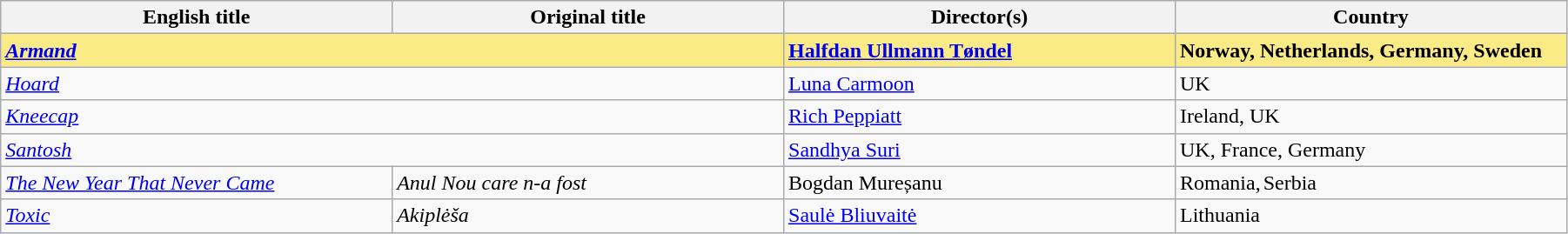<table class="sortable wikitable" width="95%" cellpadding="5">
<tr>
<th width="20%">English title</th>
<th width="20%">Original title</th>
<th width="20%">Director(s)</th>
<th width="20%">Country</th>
</tr>
<tr>
<td colspan="2" style="background:#FAEB86"><strong><em><a href='#'>Armand</a></em></strong></td>
<td style="background:#FAEB86"> <strong><a href='#'>Halfdan Ullmann Tøndel</a></strong></td>
<td style="background:#FAEB86"><strong>Norway, Netherlands, Germany, Sweden</strong></td>
</tr>
<tr>
<td colspan="2"><em><a href='#'>Hoard</a></em></td>
<td> <a href='#'>Luna Carmoon</a></td>
<td>UK</td>
</tr>
<tr>
<td colspan="2"><em><a href='#'>Kneecap</a></em></td>
<td> <a href='#'>Rich Peppiatt</a></td>
<td>Ireland, UK</td>
</tr>
<tr>
<td colspan="2"><em><a href='#'>Santosh</a></em></td>
<td> <a href='#'>Sandhya Suri</a></td>
<td>UK, France, Germany</td>
</tr>
<tr>
<td><em><a href='#'>The New Year That Never Came</a></em></td>
<td><em>Anul Nou care n-a fost</em></td>
<td> Bogdan Mureșanu</td>
<td>Romania, Serbia</td>
</tr>
<tr>
<td><em><a href='#'>Toxic</a></em></td>
<td><em>Akiplėša</em></td>
<td> <a href='#'>Saulė Bliuvaitė</a></td>
<td>Lithuania</td>
</tr>
</table>
